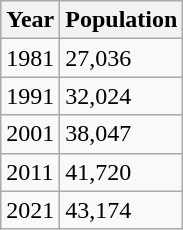<table class="wikitable">
<tr>
<th>Year</th>
<th>Population</th>
</tr>
<tr>
<td>1981</td>
<td>27,036</td>
</tr>
<tr>
<td>1991</td>
<td>32,024</td>
</tr>
<tr>
<td>2001</td>
<td>38,047</td>
</tr>
<tr>
<td>2011</td>
<td>41,720</td>
</tr>
<tr>
<td>2021</td>
<td>43,174</td>
</tr>
</table>
